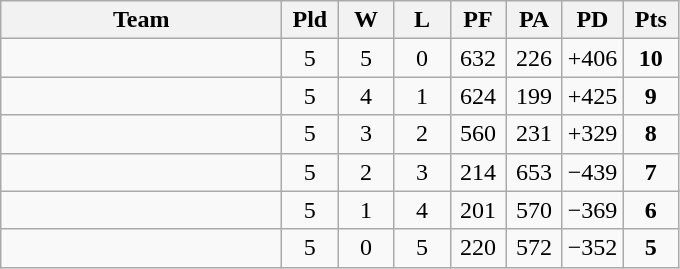<table class=wikitable style="text-align:center">
<tr>
<th width=180>Team</th>
<th width=30>Pld</th>
<th width=30>W</th>
<th width=30>L</th>
<th width=30>PF</th>
<th width=30>PA</th>
<th width=30>PD</th>
<th width=30>Pts</th>
</tr>
<tr>
<td align="left"></td>
<td>5</td>
<td>5</td>
<td>0</td>
<td>632</td>
<td>226</td>
<td>+406</td>
<td><strong>10</strong></td>
</tr>
<tr>
<td align="left"></td>
<td>5</td>
<td>4</td>
<td>1</td>
<td>624</td>
<td>199</td>
<td>+425</td>
<td><strong>9</strong></td>
</tr>
<tr>
<td align="left"></td>
<td>5</td>
<td>3</td>
<td>2</td>
<td>560</td>
<td>231</td>
<td>+329</td>
<td><strong>8</strong></td>
</tr>
<tr>
<td align="left"></td>
<td>5</td>
<td>2</td>
<td>3</td>
<td>214</td>
<td>653</td>
<td>−439</td>
<td><strong>7</strong></td>
</tr>
<tr>
<td align="left"></td>
<td>5</td>
<td>1</td>
<td>4</td>
<td>201</td>
<td>570</td>
<td>−369</td>
<td><strong>6</strong></td>
</tr>
<tr>
<td align="left"></td>
<td>5</td>
<td>0</td>
<td>5</td>
<td>220</td>
<td>572</td>
<td>−352</td>
<td><strong>5</strong></td>
</tr>
</table>
